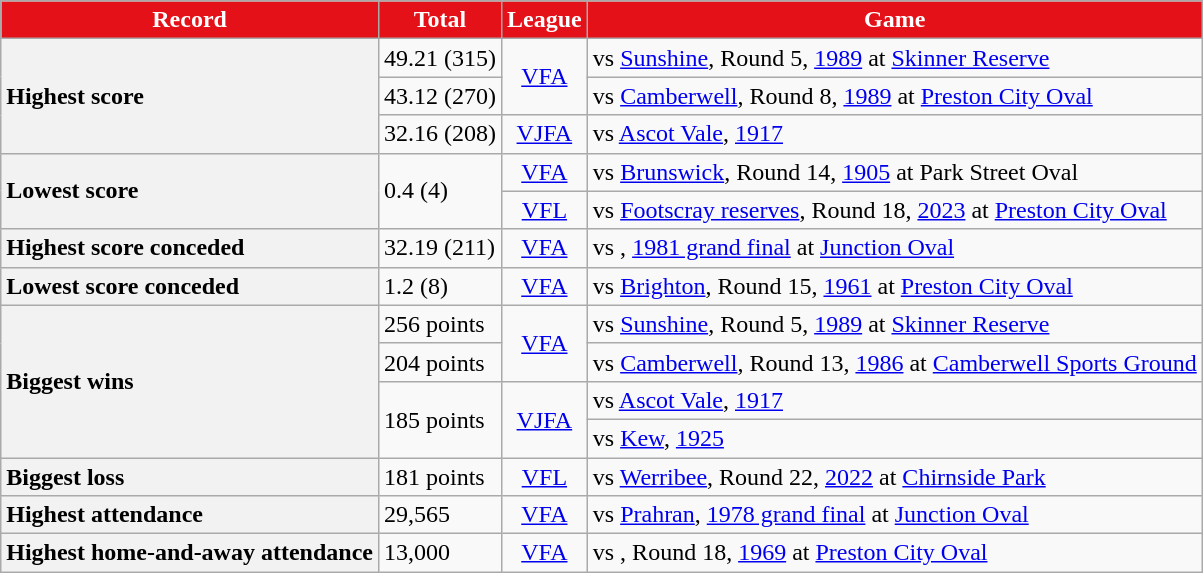<table class="wikitable" style="text-align:left">
<tr style="color:#FFFFFF; text-align:center; background:#E41118;">
<td><strong>Record</strong></td>
<td><strong>Total</strong></td>
<td><strong>League</strong></td>
<td><strong>Game</strong></td>
</tr>
<tr>
<th rowspan=3; style=text-align:left>Highest score</th>
<td>49.21 (315)</td>
<td rowspan=2; align=center><a href='#'>VFA</a></td>
<td>vs <a href='#'>Sunshine</a>, Round 5, <a href='#'>1989</a> at <a href='#'>Skinner Reserve</a></td>
</tr>
<tr>
<td>43.12 (270)</td>
<td>vs <a href='#'>Camberwell</a>, Round 8, <a href='#'>1989</a> at <a href='#'>Preston City Oval</a></td>
</tr>
<tr>
<td>32.16 (208)</td>
<td align=center><a href='#'>VJFA</a></td>
<td>vs <a href='#'>Ascot Vale</a>, <a href='#'>1917</a></td>
</tr>
<tr>
<th rowspan=2; style=text-align:left>Lowest score</th>
<td rowspan=2>0.4 (4)</td>
<td align=center><a href='#'>VFA</a></td>
<td>vs <a href='#'>Brunswick</a>, Round 14, <a href='#'>1905</a> at Park Street Oval</td>
</tr>
<tr>
<td align=center><a href='#'>VFL</a></td>
<td>vs <a href='#'>Footscray reserves</a>, Round 18, <a href='#'>2023</a> at <a href='#'>Preston City Oval</a></td>
</tr>
<tr>
<th style=text-align:left>Highest score conceded</th>
<td>32.19 (211)</td>
<td align=center><a href='#'>VFA</a></td>
<td>vs , <a href='#'>1981 grand final</a> at <a href='#'>Junction Oval</a></td>
</tr>
<tr>
<th style=text-align:left>Lowest score conceded</th>
<td>1.2 (8)</td>
<td align=center><a href='#'>VFA</a></td>
<td>vs <a href='#'>Brighton</a>, Round 15, <a href='#'>1961</a> at <a href='#'>Preston City Oval</a></td>
</tr>
<tr>
<th rowspan=4; style=text-align:left>Biggest wins</th>
<td>256 points</td>
<td rowspan=2; align=center><a href='#'>VFA</a></td>
<td>vs <a href='#'>Sunshine</a>, Round 5, <a href='#'>1989</a> at <a href='#'>Skinner Reserve</a></td>
</tr>
<tr>
<td>204 points</td>
<td>vs <a href='#'>Camberwell</a>, Round 13, <a href='#'>1986</a> at <a href='#'>Camberwell Sports Ground</a></td>
</tr>
<tr>
<td rowspan=2>185 points</td>
<td rowspan=2; align=center><a href='#'>VJFA</a></td>
<td>vs <a href='#'>Ascot Vale</a>, <a href='#'>1917</a></td>
</tr>
<tr>
<td>vs <a href='#'>Kew</a>, <a href='#'>1925</a></td>
</tr>
<tr>
<th style=text-align:left>Biggest loss</th>
<td>181 points</td>
<td align=center><a href='#'>VFL</a></td>
<td>vs <a href='#'>Werribee</a>, Round 22, <a href='#'>2022</a> at <a href='#'>Chirnside Park</a></td>
</tr>
<tr>
<th style=text-align:left>Highest attendance</th>
<td>29,565</td>
<td align=center><a href='#'>VFA</a></td>
<td>vs <a href='#'>Prahran</a>, <a href='#'>1978 grand final</a> at <a href='#'>Junction Oval</a></td>
</tr>
<tr>
<th style=text-align:left>Highest home-and-away attendance</th>
<td>13,000</td>
<td align=center><a href='#'>VFA</a></td>
<td>vs , Round 18, <a href='#'>1969</a> at <a href='#'>Preston City Oval</a></td>
</tr>
</table>
